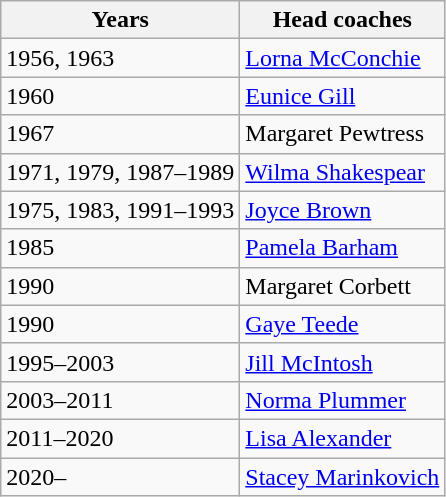<table class="wikitable collapsible">
<tr>
<th>Years</th>
<th>Head coaches</th>
</tr>
<tr>
<td>1956, 1963</td>
<td><a href='#'>Lorna McConchie</a></td>
</tr>
<tr>
<td>1960</td>
<td><a href='#'>Eunice Gill</a></td>
</tr>
<tr>
<td>1967</td>
<td>Margaret Pewtress</td>
</tr>
<tr>
<td>1971, 1979, 1987–1989</td>
<td><a href='#'>Wilma Shakespear</a></td>
</tr>
<tr>
<td>1975, 1983, 1991–1993</td>
<td><a href='#'>Joyce Brown</a></td>
</tr>
<tr>
<td>1985</td>
<td><a href='#'>Pamela Barham</a></td>
</tr>
<tr>
<td>1990</td>
<td>Margaret Corbett</td>
</tr>
<tr>
<td>1990</td>
<td><a href='#'>Gaye Teede</a></td>
</tr>
<tr>
<td>1995–2003</td>
<td><a href='#'>Jill McIntosh</a></td>
</tr>
<tr>
<td>2003–2011</td>
<td><a href='#'>Norma Plummer</a></td>
</tr>
<tr>
<td>2011–2020</td>
<td><a href='#'>Lisa Alexander</a></td>
</tr>
<tr>
<td>2020–</td>
<td><a href='#'>Stacey Marinkovich</a></td>
</tr>
</table>
